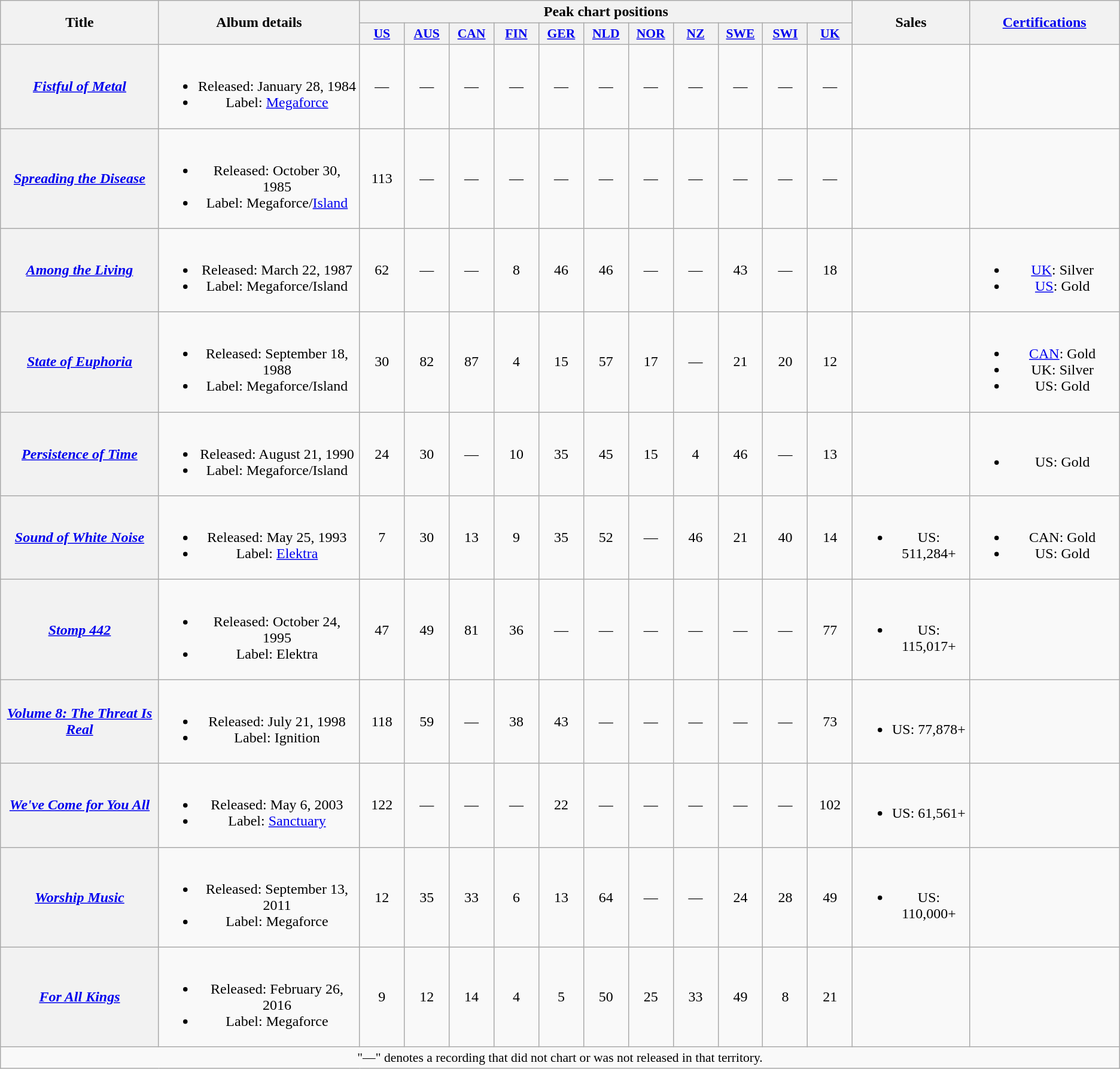<table class="wikitable plainrowheaders" style="text-align:center;">
<tr>
<th rowspan="2">Title</th>
<th rowspan="2">Album details</th>
<th colspan="11">Peak chart positions</th>
<th rowspan="2">Sales</th>
<th scope="col" rowspan="2" style="width:10em;"><a href='#'>Certifications</a></th>
</tr>
<tr>
<th scope="col" style="width:3em;font-size:90%;"><a href='#'>US</a><br></th>
<th scope="col" style="width:3em;font-size:90%;"><a href='#'>AUS</a><br></th>
<th scope="col" style="width:3em;font-size:90%;"><a href='#'>CAN</a><br></th>
<th scope="col" style="width:3em;font-size:90%;"><a href='#'>FIN</a><br></th>
<th scope="col" style="width:3em;font-size:90%;"><a href='#'>GER</a><br></th>
<th scope="col" style="width:3em;font-size:90%;"><a href='#'>NLD</a><br></th>
<th scope="col" style="width:3em;font-size:90%;"><a href='#'>NOR</a><br></th>
<th scope="col" style="width:3em;font-size:90%;"><a href='#'>NZ</a><br></th>
<th scope="col" style="width:3em;font-size:90%;"><a href='#'>SWE</a><br></th>
<th scope="col" style="width:3em;font-size:90%;"><a href='#'>SWI</a><br></th>
<th scope="col" style="width:3em;font-size:90%;"><a href='#'>UK</a><br></th>
</tr>
<tr>
<th scope="row"><em><a href='#'>Fistful of Metal</a></em></th>
<td><br><ul><li>Released: January 28, 1984</li><li>Label: <a href='#'>Megaforce</a></li></ul></td>
<td>—</td>
<td>—</td>
<td>—</td>
<td>—</td>
<td>—</td>
<td>—</td>
<td>—</td>
<td>—</td>
<td>—</td>
<td>—</td>
<td>—</td>
<td></td>
<td></td>
</tr>
<tr>
<th scope="row"><em><a href='#'>Spreading the Disease</a></em></th>
<td><br><ul><li>Released: October 30, 1985</li><li>Label: Megaforce/<a href='#'>Island</a></li></ul></td>
<td>113</td>
<td>—</td>
<td>—</td>
<td>—</td>
<td>—</td>
<td>—</td>
<td>—</td>
<td>—</td>
<td>—</td>
<td>—</td>
<td>—</td>
<td></td>
<td></td>
</tr>
<tr>
<th scope="row"><em><a href='#'>Among the Living</a></em></th>
<td><br><ul><li>Released: March 22, 1987</li><li>Label: Megaforce/Island</li></ul></td>
<td>62</td>
<td>—</td>
<td>—</td>
<td>8</td>
<td>46</td>
<td>46</td>
<td>—</td>
<td>—</td>
<td>43</td>
<td>—</td>
<td>18</td>
<td></td>
<td><br><ul><li><a href='#'>UK</a>: Silver</li><li><a href='#'>US</a>: Gold</li></ul></td>
</tr>
<tr>
<th scope="row"><em><a href='#'>State of Euphoria</a></em></th>
<td><br><ul><li>Released: September 18, 1988</li><li>Label: Megaforce/Island</li></ul></td>
<td>30</td>
<td>82</td>
<td>87</td>
<td>4</td>
<td>15</td>
<td>57</td>
<td>17</td>
<td>—</td>
<td>21</td>
<td>20</td>
<td>12</td>
<td></td>
<td><br><ul><li><a href='#'>CAN</a>: Gold</li><li>UK: Silver</li><li>US: Gold</li></ul></td>
</tr>
<tr>
<th scope="row"><em><a href='#'>Persistence of Time</a></em></th>
<td><br><ul><li>Released: August 21, 1990</li><li>Label: Megaforce/Island</li></ul></td>
<td>24</td>
<td>30</td>
<td>—</td>
<td>10</td>
<td>35</td>
<td>45</td>
<td>15</td>
<td>4</td>
<td>46</td>
<td>—</td>
<td>13</td>
<td></td>
<td><br><ul><li>US: Gold</li></ul></td>
</tr>
<tr>
<th scope="row"><em><a href='#'>Sound of White Noise</a></em></th>
<td><br><ul><li>Released: May 25, 1993</li><li>Label: <a href='#'>Elektra</a></li></ul></td>
<td>7</td>
<td>30</td>
<td>13</td>
<td>9</td>
<td>35</td>
<td>52</td>
<td>—</td>
<td>46</td>
<td>21</td>
<td>40</td>
<td>14</td>
<td><br><ul><li>US: 511,284+</li></ul></td>
<td><br><ul><li>CAN: Gold</li><li>US: Gold</li></ul></td>
</tr>
<tr>
<th scope="row"><em><a href='#'>Stomp 442</a></em></th>
<td><br><ul><li>Released: October 24, 1995</li><li>Label: Elektra</li></ul></td>
<td>47</td>
<td>49</td>
<td>81</td>
<td>36</td>
<td>—</td>
<td>—</td>
<td>—</td>
<td>—</td>
<td>—</td>
<td>—</td>
<td>77</td>
<td><br><ul><li>US: 115,017+</li></ul></td>
<td></td>
</tr>
<tr>
<th scope="row"><em><a href='#'>Volume 8: The Threat Is Real</a></em></th>
<td><br><ul><li>Released: July 21, 1998</li><li>Label: Ignition</li></ul></td>
<td>118</td>
<td>59</td>
<td>—</td>
<td>38</td>
<td>43</td>
<td>—</td>
<td>—</td>
<td>—</td>
<td>—</td>
<td>—</td>
<td>73</td>
<td><br><ul><li>US: 77,878+</li></ul></td>
<td></td>
</tr>
<tr>
<th scope="row"><em><a href='#'>We've Come for You All</a></em></th>
<td><br><ul><li>Released: May 6, 2003</li><li>Label: <a href='#'>Sanctuary</a></li></ul></td>
<td>122</td>
<td>—</td>
<td>—</td>
<td>—</td>
<td>22</td>
<td>—</td>
<td>—</td>
<td>—</td>
<td>—</td>
<td>—</td>
<td>102</td>
<td><br><ul><li>US: 61,561+</li></ul></td>
<td></td>
</tr>
<tr>
<th scope="row"><em><a href='#'>Worship Music</a></em></th>
<td><br><ul><li>Released: September 13, 2011</li><li>Label: Megaforce</li></ul></td>
<td>12</td>
<td>35</td>
<td>33</td>
<td>6</td>
<td>13</td>
<td>64</td>
<td>—</td>
<td>—</td>
<td>24</td>
<td>28</td>
<td>49</td>
<td><br><ul><li>US: 110,000+</li></ul></td>
<td></td>
</tr>
<tr>
<th scope="row"><em><a href='#'>For All Kings</a></em></th>
<td><br><ul><li>Released: February 26, 2016</li><li>Label: Megaforce</li></ul></td>
<td>9</td>
<td>12</td>
<td>14</td>
<td>4</td>
<td>5</td>
<td>50</td>
<td>25</td>
<td>33</td>
<td>49</td>
<td>8</td>
<td>21</td>
<td></td>
<td></td>
</tr>
<tr>
<td colspan="15" style="font-size:90%">"—" denotes a recording that did not chart or was not released in that territory.</td>
</tr>
</table>
